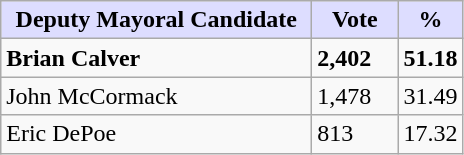<table class="wikitable">
<tr>
<th style="background:#ddf; width:200px;">Deputy Mayoral Candidate</th>
<th style="background:#ddf; width:50px;">Vote</th>
<th style="background:#ddf; width:30px;">%</th>
</tr>
<tr>
<td><strong>Brian Calver</strong></td>
<td><strong>2,402</strong></td>
<td><strong>51.18</strong></td>
</tr>
<tr>
<td>John McCormack</td>
<td>1,478</td>
<td>31.49</td>
</tr>
<tr>
<td>Eric DePoe</td>
<td>813</td>
<td>17.32</td>
</tr>
</table>
